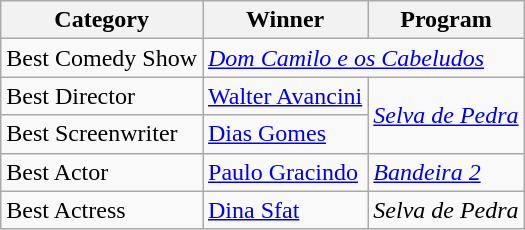<table class="wikitable">
<tr>
<th>Category</th>
<th>Winner</th>
<th>Program</th>
</tr>
<tr>
<td>Best Comedy Show</td>
<td colspan="2"><em><a href='#'>Dom Camilo e os Cabeludos</a></em></td>
</tr>
<tr>
<td>Best Director</td>
<td><a href='#'>Walter Avancini</a></td>
<td rowspan="2"><em><a href='#'>Selva de Pedra</a></em></td>
</tr>
<tr>
<td>Best Screenwriter</td>
<td><a href='#'>Dias Gomes</a></td>
</tr>
<tr>
<td>Best Actor</td>
<td><a href='#'>Paulo Gracindo</a></td>
<td><em><a href='#'>Bandeira 2</a></em></td>
</tr>
<tr>
<td>Best Actress</td>
<td><a href='#'>Dina Sfat</a></td>
<td><em>Selva de Pedra</em></td>
</tr>
</table>
